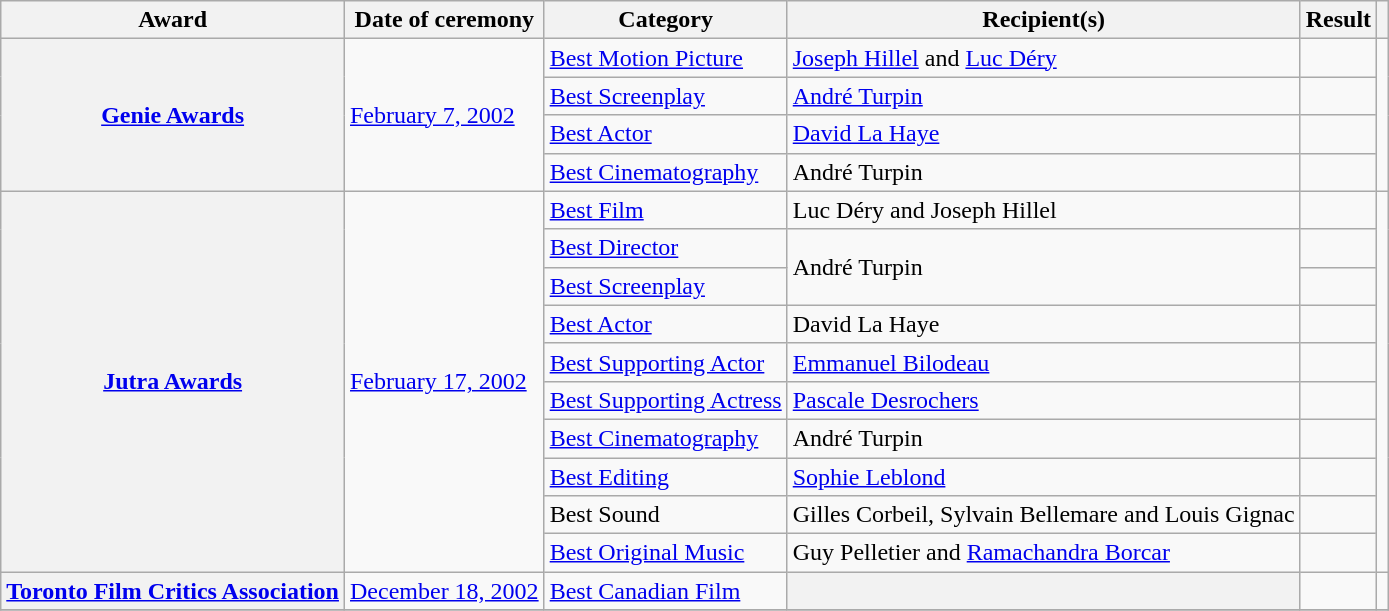<table class="wikitable plainrowheaders sortable">
<tr>
<th scope="col">Award</th>
<th scope="col">Date of ceremony</th>
<th scope="col">Category</th>
<th scope="col">Recipient(s)</th>
<th scope="col">Result</th>
<th scope="col" class="unsortable"></th>
</tr>
<tr>
<th scope="row" rowspan=4><a href='#'>Genie Awards</a></th>
<td rowspan="4"><a href='#'>February 7, 2002</a></td>
<td><a href='#'>Best Motion Picture</a></td>
<td><a href='#'>Joseph Hillel</a> and <a href='#'>Luc Déry</a></td>
<td></td>
<td rowspan="4"></td>
</tr>
<tr>
<td><a href='#'>Best Screenplay</a></td>
<td><a href='#'>André Turpin</a></td>
<td></td>
</tr>
<tr>
<td><a href='#'>Best Actor</a></td>
<td><a href='#'>David La Haye</a></td>
<td></td>
</tr>
<tr>
<td><a href='#'>Best Cinematography</a></td>
<td>André Turpin</td>
<td></td>
</tr>
<tr>
<th scope="row" rowspan=10><a href='#'>Jutra Awards</a></th>
<td rowspan="10"><a href='#'>February 17, 2002</a></td>
<td><a href='#'>Best Film</a></td>
<td>Luc Déry and Joseph Hillel</td>
<td></td>
<td rowspan="10"></td>
</tr>
<tr>
<td><a href='#'>Best Director</a></td>
<td rowspan="2">André Turpin</td>
<td></td>
</tr>
<tr>
<td><a href='#'>Best Screenplay</a></td>
<td></td>
</tr>
<tr>
<td><a href='#'>Best Actor</a></td>
<td>David La Haye</td>
<td></td>
</tr>
<tr>
<td><a href='#'>Best Supporting Actor</a></td>
<td><a href='#'>Emmanuel Bilodeau</a></td>
<td></td>
</tr>
<tr>
<td><a href='#'>Best Supporting Actress</a></td>
<td><a href='#'>Pascale Desrochers</a></td>
<td></td>
</tr>
<tr>
<td><a href='#'>Best Cinematography</a></td>
<td>André Turpin</td>
<td></td>
</tr>
<tr>
<td><a href='#'>Best Editing</a></td>
<td><a href='#'>Sophie Leblond</a></td>
<td></td>
</tr>
<tr>
<td>Best Sound</td>
<td>Gilles Corbeil, Sylvain Bellemare and Louis Gignac</td>
<td></td>
</tr>
<tr>
<td><a href='#'>Best Original Music</a></td>
<td>Guy Pelletier and <a href='#'>Ramachandra Borcar</a></td>
<td></td>
</tr>
<tr>
<th scope="row"><a href='#'>Toronto Film Critics Association</a></th>
<td rowspan="1"><a href='#'>December 18, 2002</a></td>
<td><a href='#'>Best Canadian Film</a></td>
<th></th>
<td></td>
<td rowspan=1></td>
</tr>
<tr>
</tr>
</table>
